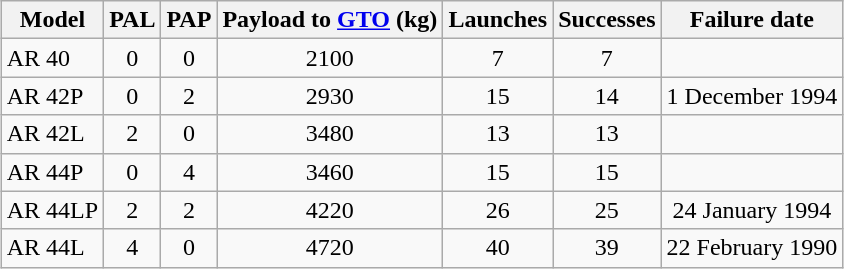<table class="wikitable" style="margin:1em auto 1em auto; text-align:center;">
<tr>
<th>Model</th>
<th>PAL</th>
<th>PAP</th>
<th>Payload to <a href='#'>GTO</a> (kg)</th>
<th>Launches</th>
<th>Successes</th>
<th>Failure date</th>
</tr>
<tr ---->
<td style="text-align:left;">AR 40</td>
<td>0</td>
<td>0</td>
<td>2100</td>
<td>7</td>
<td>7</td>
<td></td>
</tr>
<tr ---->
<td style="text-align:left;">AR 42P</td>
<td>0</td>
<td>2</td>
<td>2930</td>
<td>15</td>
<td>14</td>
<td>1 December 1994</td>
</tr>
<tr ---->
<td style="text-align:left;">AR 42L</td>
<td>2</td>
<td>0</td>
<td>3480</td>
<td>13</td>
<td>13</td>
<td></td>
</tr>
<tr ---->
<td style="text-align:left;">AR 44P</td>
<td>0</td>
<td>4</td>
<td>3460</td>
<td>15</td>
<td>15</td>
<td></td>
</tr>
<tr ---->
<td style="text-align:left;">AR 44LP</td>
<td>2</td>
<td>2</td>
<td>4220</td>
<td>26</td>
<td>25</td>
<td>24 January 1994</td>
</tr>
<tr ---->
<td style="text-align:left;">AR 44L</td>
<td>4</td>
<td>0</td>
<td>4720</td>
<td>40</td>
<td>39</td>
<td>22 February 1990</td>
</tr>
</table>
